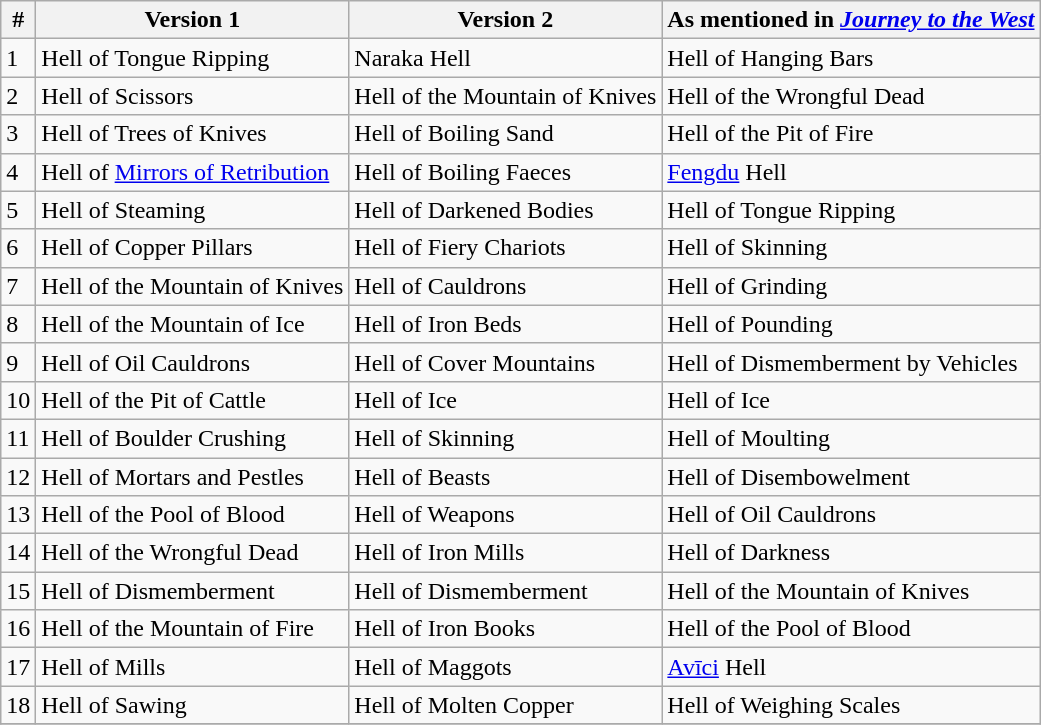<table class="wikitable sortable">
<tr>
<th>#</th>
<th>Version 1</th>
<th>Version 2</th>
<th>As mentioned in <em><a href='#'>Journey to the West</a></em></th>
</tr>
<tr>
<td>1</td>
<td>Hell of Tongue Ripping<br></td>
<td>Naraka Hell<br></td>
<td>Hell of Hanging Bars<br></td>
</tr>
<tr>
<td>2</td>
<td>Hell of Scissors<br></td>
<td>Hell of the Mountain of Knives<br></td>
<td>Hell of the Wrongful Dead<br></td>
</tr>
<tr>
<td>3</td>
<td>Hell of Trees of Knives<br></td>
<td>Hell of Boiling Sand<br></td>
<td>Hell of the Pit of Fire<br></td>
</tr>
<tr>
<td>4</td>
<td>Hell of <a href='#'>Mirrors of Retribution</a><br></td>
<td>Hell of Boiling Faeces<br></td>
<td><a href='#'>Fengdu</a> Hell<br></td>
</tr>
<tr>
<td>5</td>
<td>Hell of Steaming<br></td>
<td>Hell of Darkened Bodies<br></td>
<td>Hell of Tongue Ripping<br></td>
</tr>
<tr>
<td>6</td>
<td>Hell of Copper Pillars<br></td>
<td>Hell of Fiery Chariots<br></td>
<td>Hell of Skinning<br></td>
</tr>
<tr>
<td>7</td>
<td>Hell of the Mountain of Knives<br></td>
<td>Hell of Cauldrons<br></td>
<td>Hell of Grinding<br></td>
</tr>
<tr>
<td>8</td>
<td>Hell of the Mountain of Ice<br></td>
<td>Hell of Iron Beds<br></td>
<td>Hell of Pounding<br></td>
</tr>
<tr>
<td>9</td>
<td>Hell of Oil Cauldrons<br></td>
<td>Hell of Cover Mountains<br></td>
<td>Hell of Dismemberment by Vehicles<br></td>
</tr>
<tr>
<td>10</td>
<td>Hell of the Pit of Cattle<br></td>
<td>Hell of Ice<br></td>
<td>Hell of Ice<br></td>
</tr>
<tr>
<td>11</td>
<td>Hell of Boulder Crushing<br></td>
<td>Hell of Skinning<br></td>
<td>Hell of Moulting<br></td>
</tr>
<tr>
<td>12</td>
<td>Hell of Mortars and Pestles<br></td>
<td>Hell of Beasts<br></td>
<td>Hell of Disembowelment<br></td>
</tr>
<tr>
<td>13</td>
<td>Hell of the Pool of Blood<br></td>
<td>Hell of Weapons<br></td>
<td>Hell of Oil Cauldrons<br></td>
</tr>
<tr>
<td>14</td>
<td>Hell of the Wrongful Dead<br></td>
<td>Hell of Iron Mills<br></td>
<td>Hell of Darkness<br></td>
</tr>
<tr>
<td>15</td>
<td>Hell of Dismemberment<br></td>
<td>Hell of Dismemberment<br></td>
<td>Hell of the Mountain of Knives<br></td>
</tr>
<tr>
<td>16</td>
<td>Hell of the Mountain of Fire<br></td>
<td>Hell of Iron Books<br></td>
<td>Hell of the Pool of Blood<br></td>
</tr>
<tr>
<td>17</td>
<td>Hell of Mills<br></td>
<td>Hell of Maggots<br></td>
<td><a href='#'>Avīci</a> Hell<br></td>
</tr>
<tr>
<td>18</td>
<td>Hell of Sawing<br></td>
<td>Hell of Molten Copper<br></td>
<td>Hell of Weighing Scales<br></td>
</tr>
<tr>
</tr>
</table>
